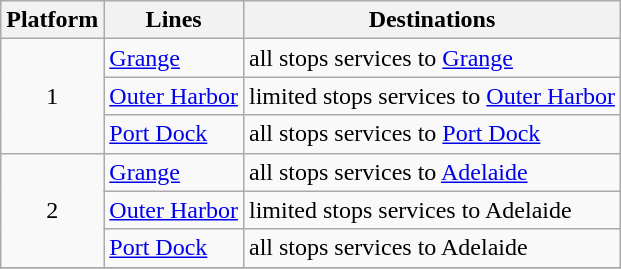<table class="wikitable" style="float: none; margin: 0.5em; ">
<tr>
<th>Platform</th>
<th>Lines</th>
<th>Destinations</th>
</tr>
<tr>
<td rowspan="3" style="text-align:center;">1</td>
<td style=background:#><a href='#'><span>Grange</span></a></td>
<td>all stops services to <a href='#'>Grange</a></td>
</tr>
<tr>
<td style=background:#><a href='#'><span>Outer Harbor</span></a></td>
<td>limited stops services to <a href='#'>Outer Harbor</a></td>
</tr>
<tr>
<td style=background:#><a href='#'><span>Port Dock</span></a></td>
<td>all stops services to <a href='#'>Port Dock</a></td>
</tr>
<tr>
<td rowspan="3" style="text-align:center;">2</td>
<td style=background:#><a href='#'><span>Grange</span></a></td>
<td>all stops services to <a href='#'>Adelaide</a></td>
</tr>
<tr>
<td style=background:#><a href='#'><span>Outer Harbor</span></a></td>
<td>limited stops services to Adelaide</td>
</tr>
<tr>
<td style=background:#><a href='#'><span>Port Dock</span></a></td>
<td>all stops services to Adelaide</td>
</tr>
<tr>
</tr>
</table>
